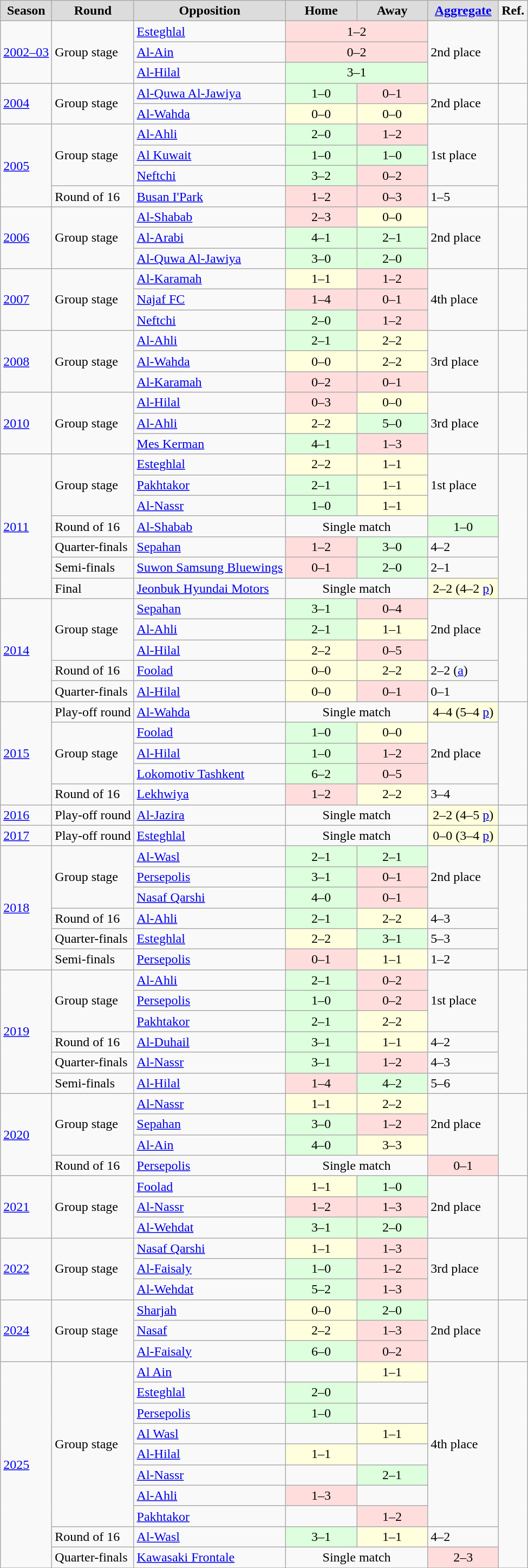<table class="sortable plainrowheaders wikitable">
<tr>
<th style="background:#DCDCDC">Season</th>
<th style="background:#DCDCDC">Round</th>
<th style="background:#DCDCDC">Opposition</th>
<th width="80" style="background:#DCDCDC">Home</th>
<th width="80" style="background:#DCDCDC">Away</th>
<th width="80" style="background:#DCDCDC"><a href='#'>Aggregate</a></th>
<th scope="col">Ref.</th>
</tr>
<tr>
<td rowspan="3"><a href='#'>2002–03</a></td>
<td rowspan="3">Group stage</td>
<td align=left> <a href='#'>Esteghlal</a></td>
<td colspan="2" style="background:#fdd; text-align:center">1–2</td>
<td rowspan="3">2nd place</td>
<td rowspan="3"></td>
</tr>
<tr>
<td align=left> <a href='#'>Al-Ain</a></td>
<td colspan="2" style="background:#fdd; text-align:center">0–2</td>
</tr>
<tr>
<td align=left> <a href='#'>Al-Hilal</a></td>
<td colspan="2" style="background:#dfd; text-align:center">3–1</td>
</tr>
<tr>
<td rowspan="2"><a href='#'>2004</a></td>
<td rowspan="2">Group stage</td>
<td align=left> <a href='#'>Al-Quwa Al-Jawiya</a></td>
<td style="background:#dfd; text-align:center">1–0</td>
<td style="background:#fdd; text-align:center">0–1</td>
<td rowspan="2">2nd place</td>
<td rowspan="2"></td>
</tr>
<tr>
<td align=left> <a href='#'>Al-Wahda</a></td>
<td style="background:#ffd; text-align:center">0–0</td>
<td style="background:#ffd; text-align:center">0–0</td>
</tr>
<tr>
<td rowspan="4"><a href='#'>2005</a></td>
<td rowspan="3">Group stage</td>
<td align=left> <a href='#'>Al-Ahli</a></td>
<td style="background:#dfd; text-align:center">2–0</td>
<td style="background:#fdd; text-align:center">1–2</td>
<td rowspan="3">1st place</td>
<td rowspan="4"></td>
</tr>
<tr>
<td align=left> <a href='#'>Al Kuwait</a></td>
<td style="background:#dfd; text-align:center">1–0</td>
<td style="background:#dfd; text-align:center">1–0</td>
</tr>
<tr>
<td align=left> <a href='#'>Neftchi</a></td>
<td style="background:#dfd; text-align:center">3–2</td>
<td style="background:#fdd; text-align:center">0–2</td>
</tr>
<tr>
<td align=left>Round of 16</td>
<td align=left> <a href='#'>Busan I'Park</a></td>
<td style="background:#fdd; text-align:center">1–2</td>
<td style="background:#fdd; text-align:center">0–3</td>
<td>1–5</td>
</tr>
<tr>
<td rowspan="3"><a href='#'>2006</a></td>
<td rowspan="3">Group stage</td>
<td align=left> <a href='#'>Al-Shabab</a></td>
<td style="background:#fdd; text-align:center">2–3</td>
<td style="background:#ffd; text-align:center">0–0</td>
<td rowspan="3">2nd place</td>
<td rowspan="3"></td>
</tr>
<tr>
<td align=left> <a href='#'>Al-Arabi</a></td>
<td style="background:#dfd; text-align:center">4–1</td>
<td style="background:#dfd; text-align:center">2–1</td>
</tr>
<tr>
<td align=left> <a href='#'>Al-Quwa Al-Jawiya</a></td>
<td style="background:#dfd; text-align:center">3–0</td>
<td style="background:#dfd; text-align:center">2–0</td>
</tr>
<tr>
<td rowspan="3"><a href='#'>2007</a></td>
<td rowspan="3">Group stage</td>
<td align=left> <a href='#'>Al-Karamah</a></td>
<td style="background:#ffd; text-align:center">1–1</td>
<td style="background:#fdd; text-align:center">1–2</td>
<td rowspan="3">4th place</td>
<td rowspan="3"></td>
</tr>
<tr>
<td align=left> <a href='#'>Najaf FC</a></td>
<td style="background:#fdd; text-align:center">1–4</td>
<td style="background:#fdd; text-align:center">0–1</td>
</tr>
<tr>
<td align=left> <a href='#'>Neftchi</a></td>
<td style="background:#dfd; text-align:center">2–0</td>
<td style="background:#fdd; text-align:center">1–2</td>
</tr>
<tr>
<td rowspan="3"><a href='#'>2008</a></td>
<td rowspan="3">Group stage</td>
<td align=left> <a href='#'>Al-Ahli</a></td>
<td style="background:#dfd; text-align:center">2–1</td>
<td style="background:#ffd; text-align:center">2–2</td>
<td rowspan="3">3rd place</td>
<td rowspan="3"></td>
</tr>
<tr>
<td align=left> <a href='#'>Al-Wahda</a></td>
<td style="background:#ffd; text-align:center">0–0</td>
<td style="background:#ffd; text-align:center">2–2</td>
</tr>
<tr>
<td align=left> <a href='#'>Al-Karamah</a></td>
<td style="background:#fdd; text-align:center">0–2</td>
<td style="background:#fdd; text-align:center">0–1</td>
</tr>
<tr>
<td rowspan="3"><a href='#'>2010</a></td>
<td rowspan="3">Group stage</td>
<td align=left> <a href='#'>Al-Hilal</a></td>
<td style="background:#fdd; text-align:center">0–3</td>
<td style="background:#ffd; text-align:center">0–0</td>
<td rowspan="3">3rd place</td>
<td rowspan="3"></td>
</tr>
<tr>
<td align=left> <a href='#'>Al-Ahli</a></td>
<td style="background:#ffd; text-align:center">2–2</td>
<td style="background:#dfd; text-align:center">5–0</td>
</tr>
<tr>
<td align=left> <a href='#'>Mes Kerman</a></td>
<td style="background:#dfd; text-align:center">4–1</td>
<td style="background:#fdd; text-align:center">1–3</td>
</tr>
<tr>
<td rowspan="7"><a href='#'>2011</a></td>
<td rowspan="3">Group stage</td>
<td align=left> <a href='#'>Esteghlal</a></td>
<td style="background:#ffd; text-align:center">2–2</td>
<td style="background:#ffd; text-align:center">1–1</td>
<td rowspan="3">1st place</td>
<td rowspan="7"></td>
</tr>
<tr>
<td align=left> <a href='#'>Pakhtakor</a></td>
<td style="background:#dfd; text-align:center">2–1</td>
<td style="background:#ffd; text-align:center">1–1</td>
</tr>
<tr>
<td align=left> <a href='#'>Al-Nassr</a></td>
<td style="background:#dfd; text-align:center">1–0</td>
<td style="background:#ffd; text-align:center">1–1</td>
</tr>
<tr>
<td align=left>Round of 16</td>
<td align=left> <a href='#'>Al-Shabab</a></td>
<td align=center colspan="2">Single match</td>
<td style="background:#dfd; text-align:center">1–0</td>
</tr>
<tr>
<td align=left>Quarter-finals</td>
<td align=left> <a href='#'>Sepahan</a></td>
<td style="background:#fdd; text-align:center">1–2</td>
<td style="background:#dfd; text-align:center">3–0</td>
<td>4–2</td>
</tr>
<tr>
<td align=left>Semi-finals</td>
<td align=left> <a href='#'>Suwon Samsung Bluewings</a></td>
<td style="background:#fdd; text-align:center">0–1</td>
<td style="background:#dfd; text-align:center">2–0</td>
<td>2–1</td>
</tr>
<tr>
<td align=left>Final</td>
<td align=left> <a href='#'>Jeonbuk Hyundai Motors</a></td>
<td align=center colspan="2">Single match</td>
<td style="background:#ffd; text-align:center">2–2 (4–2 <a href='#'>p</a>)</td>
</tr>
<tr>
<td rowspan="5"><a href='#'>2014</a></td>
<td rowspan="3">Group stage</td>
<td align=left> <a href='#'>Sepahan</a></td>
<td style="background:#dfd; text-align:center">3–1</td>
<td style="background:#fdd; text-align:center">0–4</td>
<td rowspan="3">2nd place</td>
<td rowspan="5"></td>
</tr>
<tr>
<td align=left> <a href='#'>Al-Ahli</a></td>
<td style="background:#dfd; text-align:center">2–1</td>
<td style="background:#ffd; text-align:center">1–1</td>
</tr>
<tr>
<td align=left> <a href='#'>Al-Hilal</a></td>
<td style="background:#ffd; text-align:center">2–2</td>
<td style="background:#fdd; text-align:center">0–5</td>
</tr>
<tr>
<td align=left>Round of 16</td>
<td align=left> <a href='#'>Foolad</a></td>
<td style="background:#ffd; text-align:center">0–0</td>
<td style="background:#ffd; text-align:center">2–2</td>
<td>2–2 (<a href='#'>a</a>)</td>
</tr>
<tr>
<td align=left>Quarter-finals</td>
<td align=left> <a href='#'>Al-Hilal</a></td>
<td style="background:#ffd; text-align:center">0–0</td>
<td style="background:#fdd; text-align:center">0–1</td>
<td>0–1</td>
</tr>
<tr>
<td rowspan="5"><a href='#'>2015</a></td>
<td align=left>Play-off round</td>
<td align=left> <a href='#'>Al-Wahda</a></td>
<td align=center colspan="2">Single match</td>
<td style="background:#ffd; text-align:center">4–4 (5–4 <a href='#'>p</a>)</td>
<td rowspan="5"></td>
</tr>
<tr>
<td rowspan="3">Group stage</td>
<td align=left> <a href='#'>Foolad</a></td>
<td style="background:#dfd; text-align:center">1–0</td>
<td style="background:#ffd; text-align:center">0–0</td>
<td rowspan="3">2nd place</td>
</tr>
<tr>
<td align=left> <a href='#'>Al-Hilal</a></td>
<td style="background:#dfd; text-align:center">1–0</td>
<td style="background:#fdd; text-align:center">1–2</td>
</tr>
<tr>
<td align=left> <a href='#'>Lokomotiv Tashkent</a></td>
<td style="background:#dfd; text-align:center">6–2</td>
<td style="background:#fdd; text-align:center">0–5</td>
</tr>
<tr>
<td align=left>Round of 16</td>
<td align=left> <a href='#'>Lekhwiya</a></td>
<td style="background:#fdd; text-align:center">1–2</td>
<td style="background:#ffd; text-align:center">2–2</td>
<td>3–4</td>
</tr>
<tr>
<td><a href='#'>2016</a></td>
<td align=left>Play-off round</td>
<td align=left> <a href='#'>Al-Jazira</a></td>
<td align=center colspan="2">Single match</td>
<td style="background:#ffd; text-align:center">2–2 (4–5 <a href='#'>p</a>)</td>
<td></td>
</tr>
<tr>
<td><a href='#'>2017</a></td>
<td align=left>Play-off round</td>
<td align=left> <a href='#'>Esteghlal</a></td>
<td align=center colspan="2">Single match</td>
<td style="background:#ffd; text-align:center">0–0 (3–4 <a href='#'>p</a>)</td>
<td></td>
</tr>
<tr>
<td rowspan="6"><a href='#'>2018</a></td>
<td rowspan="3">Group stage</td>
<td align=left> <a href='#'>Al-Wasl</a></td>
<td style="background:#dfd; text-align:center">2–1</td>
<td style="background:#dfd; text-align:center">2–1</td>
<td rowspan="3">2nd place</td>
<td rowspan="6"></td>
</tr>
<tr>
<td align=left> <a href='#'>Persepolis</a></td>
<td style="background:#dfd; text-align:center">3–1</td>
<td style="background:#fdd; text-align:center">0–1</td>
</tr>
<tr>
<td align=left> <a href='#'>Nasaf Qarshi</a></td>
<td style="background:#dfd; text-align:center">4–0</td>
<td style="background:#fdd; text-align:center">0–1</td>
</tr>
<tr>
<td align=left>Round of 16</td>
<td align=left> <a href='#'>Al-Ahli</a></td>
<td style="background:#dfd; text-align:center">2–1</td>
<td style="background:#ffd; text-align:center">2–2</td>
<td>4–3</td>
</tr>
<tr>
<td align=left>Quarter-finals</td>
<td align=left> <a href='#'>Esteghlal</a></td>
<td style="background:#ffd; text-align:center">2–2</td>
<td style="background:#dfd; text-align:center">3–1</td>
<td>5–3</td>
</tr>
<tr>
<td align=left>Semi-finals</td>
<td align=left> <a href='#'>Persepolis</a></td>
<td style="background:#fdd; text-align:center">0–1</td>
<td style="background:#ffd; text-align:center">1–1</td>
<td>1–2</td>
</tr>
<tr>
<td rowspan="6"><a href='#'>2019</a></td>
<td rowspan="3">Group stage</td>
<td align=left> <a href='#'>Al-Ahli</a></td>
<td style="background:#dfd; text-align:center">2–1</td>
<td style="background:#fdd; text-align:center">0–2</td>
<td rowspan="3">1st place</td>
<td rowspan="6"></td>
</tr>
<tr>
<td align=left> <a href='#'>Persepolis</a></td>
<td style="background:#dfd; text-align:center">1–0</td>
<td style="background:#fdd; text-align:center">0–2</td>
</tr>
<tr>
<td align=left> <a href='#'>Pakhtakor</a></td>
<td style="background:#dfd; text-align:center">2–1</td>
<td style="background:#ffd; text-align:center">2–2</td>
</tr>
<tr>
<td align=left>Round of 16</td>
<td align=left> <a href='#'>Al-Duhail</a></td>
<td style="background:#dfd; text-align:center">3–1</td>
<td style="background:#ffd; text-align:center">1–1</td>
<td>4–2</td>
</tr>
<tr>
<td align=left>Quarter-finals</td>
<td align=left> <a href='#'>Al-Nassr</a></td>
<td style="background:#dfd; text-align:center">3–1</td>
<td style="background:#fdd; text-align:center">1–2</td>
<td>4–3</td>
</tr>
<tr>
<td align=left>Semi-finals</td>
<td align=left> <a href='#'>Al-Hilal</a></td>
<td style="background:#fdd; text-align:center">1–4</td>
<td style="background:#dfd; text-align:center">4–2</td>
<td>5–6</td>
</tr>
<tr>
<td rowspan="4"><a href='#'>2020</a></td>
<td rowspan="3">Group stage</td>
<td align=left> <a href='#'>Al-Nassr</a></td>
<td style="background:#ffd; text-align:center">1–1</td>
<td style="background:#ffd; text-align:center">2–2</td>
<td rowspan="3">2nd place</td>
<td rowspan="4"></td>
</tr>
<tr>
<td align=left> <a href='#'>Sepahan</a></td>
<td style="background:#dfd; text-align:center">3–0</td>
<td style="background:#fdd; text-align:center">1–2</td>
</tr>
<tr>
<td align=left> <a href='#'>Al-Ain</a></td>
<td style="background:#dfd; text-align:center">4–0</td>
<td style="background:#ffd; text-align:center">3–3</td>
</tr>
<tr>
<td align=left>Round of 16</td>
<td align=left> <a href='#'>Persepolis</a></td>
<td align=center colspan="2">Single match</td>
<td style="background:#fdd; text-align:center">0–1</td>
</tr>
<tr>
<td rowspan="3"><a href='#'>2021</a></td>
<td rowspan="3">Group stage</td>
<td align=left> <a href='#'>Foolad</a></td>
<td style="background:#ffd; text-align:center">1–1</td>
<td style="background:#dfd; text-align:center">1–0</td>
<td rowspan="3">2nd place</td>
<td rowspan="3"></td>
</tr>
<tr>
<td align=left> <a href='#'>Al-Nassr</a></td>
<td style="background:#fdd; text-align:center">1–2</td>
<td style="background:#fdd; text-align:center">1–3</td>
</tr>
<tr>
<td align=left> <a href='#'>Al-Wehdat</a></td>
<td style="background:#dfd; text-align:center">3–1</td>
<td style="background:#dfd; text-align:center">2–0</td>
</tr>
<tr>
<td rowspan="3"><a href='#'>2022</a></td>
<td rowspan="3">Group stage</td>
<td align=left> <a href='#'>Nasaf Qarshi</a></td>
<td style="background:#ffd; text-align:center">1–1</td>
<td style="background:#fdd; text-align:center">1–3</td>
<td rowspan="3">3rd place</td>
<td rowspan="3"></td>
</tr>
<tr>
<td align=left> <a href='#'>Al-Faisaly</a></td>
<td style="background:#dfd; text-align:center">1–0</td>
<td style="background:#fdd; text-align:center">1–2</td>
</tr>
<tr>
<td align=left> <a href='#'>Al-Wehdat</a></td>
<td style="background:#dfd; text-align:center">5–2</td>
<td style="background:#fdd; text-align:center">1–3</td>
</tr>
<tr>
<td rowspan="3"><a href='#'>2024</a></td>
<td rowspan="3">Group stage</td>
<td align=left> <a href='#'>Sharjah</a></td>
<td style="background:#ffd; text-align:center">0–0</td>
<td style="background:#dfd; text-align:center">2–0</td>
<td rowspan="3">2nd place</td>
<td rowspan="3"></td>
</tr>
<tr>
<td align=left> <a href='#'>Nasaf</a></td>
<td style="background:#ffd; text-align:center">2–2</td>
<td style="background:#fdd; text-align:center">1–3</td>
</tr>
<tr>
<td align=left> <a href='#'>Al-Faisaly</a></td>
<td style="background:#dfd; text-align:center">6–0</td>
<td style="background:#fdd; text-align:center">0–2</td>
</tr>
<tr>
<td rowspan="10"><a href='#'>2025</a></td>
<td rowspan="8">Group stage</td>
<td align=left> <a href='#'>Al Ain</a></td>
<td></td>
<td style="background:#ffd; text-align:center">1–1</td>
<td rowspan="8">4th place</td>
<td rowspan="10"></td>
</tr>
<tr>
<td align=left> <a href='#'>Esteghlal</a></td>
<td style="background:#dfd; text-align:center">2–0</td>
<td></td>
</tr>
<tr>
<td align=left> <a href='#'>Persepolis</a></td>
<td style="background:#dfd; text-align:center">1–0</td>
<td></td>
</tr>
<tr>
<td align=left> <a href='#'>Al Wasl</a></td>
<td></td>
<td style="background:#ffd; text-align:center">1–1</td>
</tr>
<tr>
<td align=left> <a href='#'>Al-Hilal</a></td>
<td style="background:#ffd; text-align:center">1–1</td>
<td></td>
</tr>
<tr>
<td align=left> <a href='#'>Al-Nassr</a></td>
<td></td>
<td style="background:#dfd; text-align:center">2–1</td>
</tr>
<tr>
<td align=left> <a href='#'>Al-Ahli</a></td>
<td style="background:#fdd; text-align:center">1–3</td>
<td></td>
</tr>
<tr>
<td align=left> <a href='#'>Pakhtakor</a></td>
<td></td>
<td style="background:#fdd; text-align:center">1–2</td>
</tr>
<tr>
<td align=left>Round of 16</td>
<td align=left> <a href='#'>Al-Wasl</a></td>
<td style="background:#dfd; text-align:center">3–1</td>
<td style="background:#ffd; text-align:center">1–1</td>
<td>4–2</td>
</tr>
<tr>
<td align=left>Quarter-finals</td>
<td align=left> <a href='#'>Kawasaki Frontale</a></td>
<td align=center colspan="2">Single match</td>
<td style="background:#fdd; text-align:center">2–3</td>
</tr>
<tr>
</tr>
</table>
